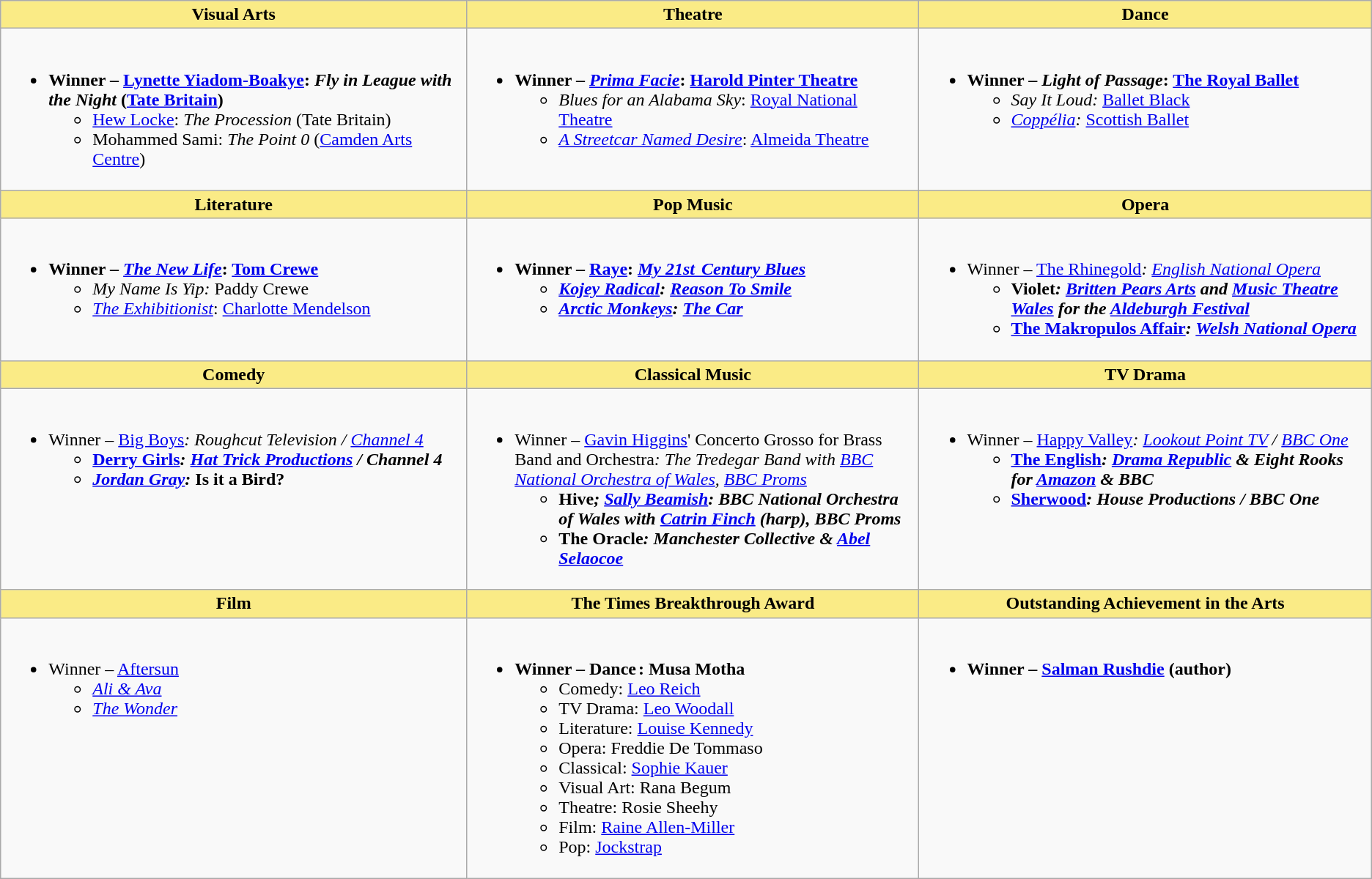<table class="wikitable" style="font-size:100%">
<tr>
<th style="background:#FAEB86;" width="34%">Visual Arts</th>
<th style="background:#FAEB86;" width="33%">Theatre</th>
<th style="background:#FAEB86;" width="33%">Dance</th>
</tr>
<tr>
<td valign="top"><br><ul><li><strong>Winner – <a href='#'>Lynette Yiadom-Boakye</a>: <em>Fly in League with the Night</em> (<a href='#'>Tate Britain</a>)</strong><ul><li><a href='#'>Hew Locke</a>: <em>The Procession</em> (Tate Britain)</li><li>Mohammed Sami: <em>The Point 0</em> (<a href='#'>Camden Arts Centre</a>)</li></ul></li></ul></td>
<td valign="top"><br><ul><li><strong>Winner – <em><a href='#'>Prima Facie</a></em>: <a href='#'>Harold Pinter Theatre</a></strong><ul><li><em>Blues for an Alabama Sky</em>: <a href='#'>Royal National Theatre</a></li><li><em><a href='#'>A Streetcar Named Desire</a></em>: <a href='#'>Almeida Theatre</a></li></ul></li></ul></td>
<td valign="top"><br><ul><li><strong>Winner – <em>Light of Passage</em>: <a href='#'>The Royal Ballet</a></strong><ul><li><em>Say It Loud:</em> <a href='#'>Ballet Black</a></li><li><em><a href='#'>Coppélia</a>:</em> <a href='#'>Scottish Ballet</a></li></ul></li></ul></td>
</tr>
<tr>
<th style="background:#FAEB86;" width="34%">Literature</th>
<th style="background:#FAEB86;" width="33%">Pop Music</th>
<th style="background:#FAEB86;" width="33%">Opera</th>
</tr>
<tr>
<td valign="top"><br><ul><li><strong>Winner – <em><a href='#'>The New Life</a></em>: <a href='#'>Tom Crewe</a></strong><ul><li><em>My Name Is Yip:</em> Paddy Crewe</li><li><em><a href='#'>The Exhibitionist</a></em>: <a href='#'>Charlotte Mendelson</a></li></ul></li></ul></td>
<td valign="top"><br><ul><li><strong>Winner – <a href='#'>Raye</a>: <em><a href='#'>My 21st  Century Blues</a><strong><em><ul><li><a href='#'>Kojey Radical</a>: </em><a href='#'>Reason To Smile</a><em></li><li><a href='#'>Arctic Monkeys</a>: </em><a href='#'>The Car</a><em></li></ul></li></ul></td>
<td valign="top"><br><ul><li></strong>Winner – </em><a href='#'>The Rhinegold</a><em>: <a href='#'>English National Opera</a><strong><ul><li></em>Violet<em>: <a href='#'>Britten Pears Arts</a> and <a href='#'>Music Theatre Wales</a> for the <a href='#'>Aldeburgh Festival</a></li><li></em><a href='#'>The Makropulos Affair</a><em>: <a href='#'>Welsh National Opera</a></li></ul></li></ul></td>
</tr>
<tr>
<th style="background:#FAEB86;" width="34%">Comedy</th>
<th style="background:#FAEB86;" width="33%">Classical Music</th>
<th style="background:#FAEB86;" width="33%">TV Drama</th>
</tr>
<tr>
<td valign="top"><br><ul><li></strong>Winner – </em><a href='#'>Big Boys</a><em>: Roughcut Television / <a href='#'>Channel 4</a><strong><ul><li></em><a href='#'>Derry Girls</a><em>: <a href='#'>Hat Trick Productions</a> / Channel 4</li><li><a href='#'>Jordan Gray</a>: </em>Is it a Bird?<em></li></ul></li></ul></td>
<td valign="top"><br><ul><li></strong>Winner – <a href='#'>Gavin Higgins</a>' </em>Concerto Grosso for Brass Band and Orchestra<em>: The Tredegar Band with <a href='#'>BBC National Orchestra of Wales</a>, <a href='#'>BBC Proms</a><strong><ul><li></em>Hive<em>; <a href='#'>Sally Beamish</a>: BBC National Orchestra of Wales with <a href='#'>Catrin Finch</a> (harp), BBC Proms</li><li></em>The Oracle<em>: Manchester Collective & <a href='#'>Abel Selaocoe</a></li></ul></li></ul></td>
<td valign="top"><br><ul><li></strong>Winner – </em><a href='#'>Happy Valley</a><em>: <a href='#'>Lookout Point TV</a> / <a href='#'>BBC One</a><strong><ul><li></em><a href='#'>The English</a><em>: <a href='#'>Drama Republic</a> & Eight Rooks for <a href='#'>Amazon</a> & BBC</li><li></em><a href='#'>Sherwood</a><em>: House Productions / BBC One</li></ul></li></ul></td>
</tr>
<tr>
<th style="background:#FAEB86;" width="34%">Film</th>
<th style="background:#FAEB86;" width="33%">The Times Breakthrough Award</th>
<th style="background:#FAEB86;" width="33%">Outstanding Achievement in the Arts</th>
</tr>
<tr>
<td valign="top"><br><ul><li></strong>Winner – </em><a href='#'>Aftersun</a></em></strong><ul><li><em><a href='#'>Ali & Ava</a></em></li><li><em><a href='#'>The Wonder</a></em></li></ul></li></ul></td>
<td valign="top"><br><ul><li><strong>Winner – Dance : Musa Motha</strong><ul><li>Comedy: <a href='#'>Leo Reich</a></li><li>TV Drama: <a href='#'>Leo Woodall</a></li><li>Literature: <a href='#'>Louise Kennedy</a></li><li>Opera: Freddie De Tommaso</li><li>Classical: <a href='#'>Sophie Kauer</a></li><li>Visual Art: Rana Begum</li><li>Theatre: Rosie Sheehy</li><li>Film: <a href='#'>Raine Allen-Miller</a></li><li>Pop: <a href='#'>Jockstrap</a></li></ul></li></ul></td>
<td valign="top"><br><ul><li><strong>Winner – <a href='#'>Salman Rushdie</a> (author)</strong></li></ul></td>
</tr>
</table>
